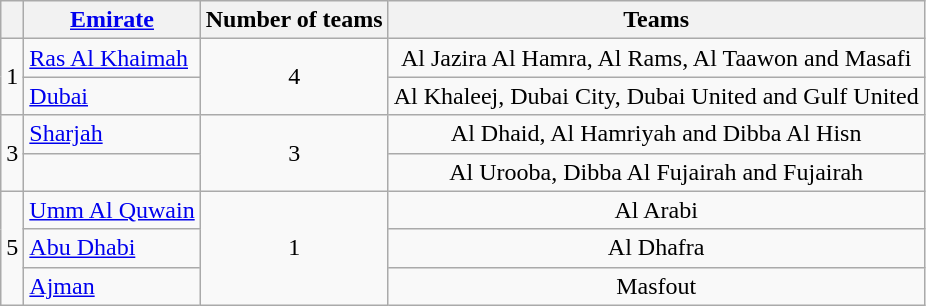<table class="wikitable">
<tr>
<th></th>
<th><a href='#'>Emirate</a></th>
<th>Number of teams</th>
<th>Teams</th>
</tr>
<tr>
<td rowspan="2">1</td>
<td> <a href='#'>Ras Al Khaimah</a></td>
<td rowspan="2" align=center>4</td>
<td align=center>Al Jazira Al Hamra, Al Rams, Al Taawon and Masafi</td>
</tr>
<tr>
<td> <a href='#'>Dubai</a></td>
<td align=center>Al Khaleej, Dubai City, Dubai United and Gulf United</td>
</tr>
<tr>
<td rowspan="2">3</td>
<td> <a href='#'>Sharjah</a></td>
<td rowspan="2" align=center>3</td>
<td align=center>Al Dhaid, Al Hamriyah and Dibba Al Hisn</td>
</tr>
<tr>
<td></td>
<td align=center>Al Urooba, Dibba Al Fujairah and Fujairah</td>
</tr>
<tr>
<td rowspan="3">5</td>
<td> <a href='#'>Umm Al Quwain</a></td>
<td rowspan="3" align=center>1</td>
<td align=center>Al Arabi</td>
</tr>
<tr>
<td> <a href='#'>Abu Dhabi</a></td>
<td align=center>Al Dhafra</td>
</tr>
<tr>
<td> <a href='#'>Ajman</a></td>
<td align=center>Masfout</td>
</tr>
</table>
